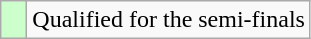<table class="wikitable">
<tr>
<td width=10px bgcolor="#ccffcc"></td>
<td>Qualified for the semi-finals</td>
</tr>
</table>
